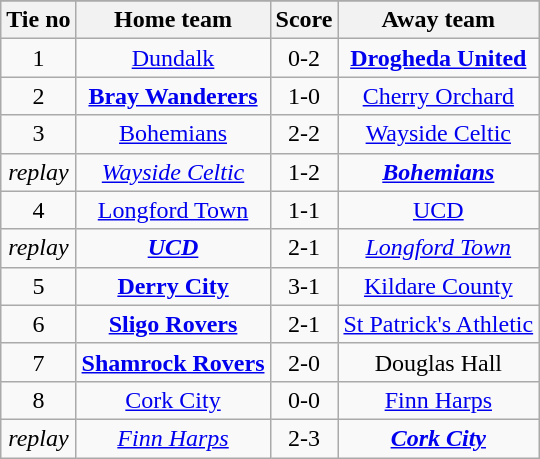<table class="wikitable" style="text-align: center">
<tr>
</tr>
<tr>
<th>Tie no</th>
<th>Home team</th>
<th>Score</th>
<th>Away team</th>
</tr>
<tr>
<td>1</td>
<td><a href='#'>Dundalk</a></td>
<td>0-2</td>
<td><strong><a href='#'>Drogheda United</a></strong></td>
</tr>
<tr>
<td>2</td>
<td><strong><a href='#'>Bray Wanderers</a></strong></td>
<td>1-0</td>
<td><a href='#'>Cherry Orchard</a></td>
</tr>
<tr>
<td>3</td>
<td><a href='#'>Bohemians</a></td>
<td>2-2</td>
<td><a href='#'>Wayside Celtic</a></td>
</tr>
<tr>
<td><em>replay</em></td>
<td><em><a href='#'>Wayside Celtic</a></em></td>
<td>1-2</td>
<td><strong><em><a href='#'>Bohemians</a></em></strong></td>
</tr>
<tr>
<td>4</td>
<td><a href='#'>Longford Town</a></td>
<td>1-1</td>
<td><a href='#'>UCD</a></td>
</tr>
<tr>
<td><em>replay</em></td>
<td><strong><em><a href='#'>UCD</a></em></strong></td>
<td>2-1</td>
<td><em><a href='#'>Longford Town</a></em></td>
</tr>
<tr>
<td>5</td>
<td><strong><a href='#'>Derry City</a></strong></td>
<td>3-1</td>
<td><a href='#'>Kildare County</a></td>
</tr>
<tr>
<td>6</td>
<td><strong><a href='#'>Sligo Rovers</a></strong></td>
<td>2-1</td>
<td><a href='#'>St Patrick's Athletic</a></td>
</tr>
<tr>
<td>7</td>
<td><strong><a href='#'>Shamrock Rovers</a></strong></td>
<td>2-0</td>
<td>Douglas Hall</td>
</tr>
<tr>
<td>8</td>
<td><a href='#'>Cork City</a></td>
<td>0-0</td>
<td><a href='#'>Finn Harps</a></td>
</tr>
<tr>
<td><em>replay</em></td>
<td><em><a href='#'>Finn Harps</a></em></td>
<td>2-3</td>
<td><strong><em><a href='#'>Cork City</a></em></strong></td>
</tr>
</table>
